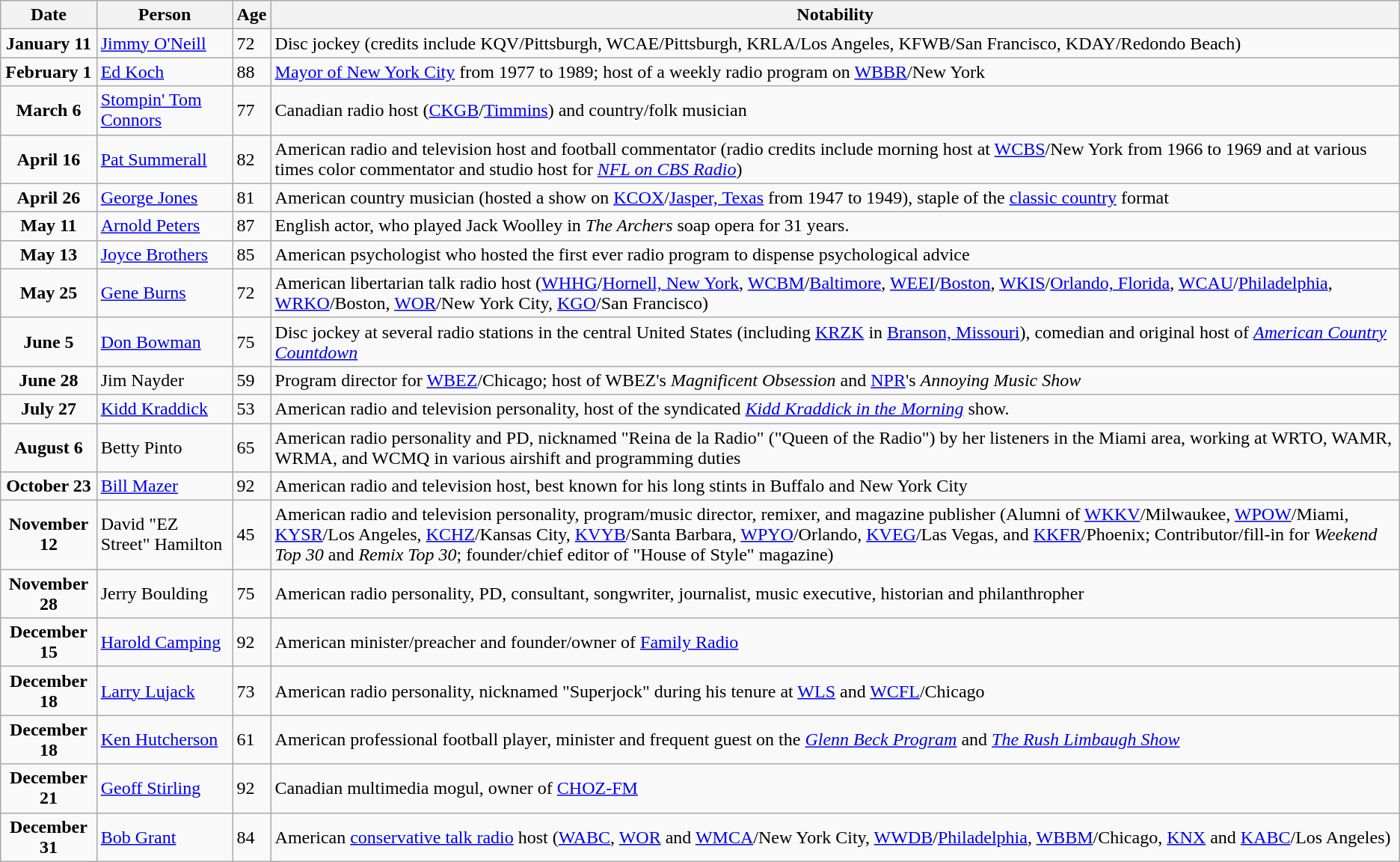<table class="wikitable">
<tr>
<th>Date</th>
<th>Person</th>
<th>Age</th>
<th>Notability</th>
</tr>
<tr>
<td style="text-align:center;"><strong>January 11</strong></td>
<td><a href='#'>Jimmy O'Neill</a></td>
<td>72</td>
<td>Disc jockey (credits include KQV/Pittsburgh, WCAE/Pittsburgh, KRLA/Los Angeles, KFWB/San Francisco, KDAY/Redondo Beach)</td>
</tr>
<tr>
<td style="text-align:center;"><strong>February 1</strong></td>
<td><a href='#'>Ed Koch</a></td>
<td>88</td>
<td><a href='#'>Mayor of New York City</a> from 1977 to 1989; host of a weekly radio program on <a href='#'>WBBR</a>/New York</td>
</tr>
<tr>
<td style="text-align:center;"><strong>March 6</strong></td>
<td><a href='#'>Stompin' Tom Connors</a></td>
<td>77</td>
<td>Canadian radio host (<a href='#'>CKGB</a>/<a href='#'>Timmins</a>) and country/folk musician</td>
</tr>
<tr>
<td style="text-align:center;"><strong>April 16</strong></td>
<td><a href='#'>Pat Summerall</a></td>
<td>82</td>
<td>American radio and television host and football commentator (radio credits include morning host at <a href='#'>WCBS</a>/New York from 1966 to 1969 and at various times color commentator and studio host for <em><a href='#'>NFL on CBS Radio</a></em>)</td>
</tr>
<tr>
<td style="text-align:center;"><strong>April 26</strong></td>
<td><a href='#'>George Jones</a></td>
<td>81</td>
<td>American country musician (hosted a show on <a href='#'>KCOX</a>/<a href='#'>Jasper, Texas</a> from 1947 to 1949), staple of the <a href='#'>classic country</a> format</td>
</tr>
<tr>
<td style="text-align:center;"><strong>May 11</strong></td>
<td><a href='#'>Arnold Peters</a></td>
<td>87</td>
<td>English actor, who played Jack Woolley in <em>The Archers</em> soap opera for 31 years.</td>
</tr>
<tr>
<td style="text-align:center;"><strong>May 13</strong></td>
<td><a href='#'>Joyce Brothers</a></td>
<td>85</td>
<td>American psychologist who hosted the first ever radio program to dispense psychological advice</td>
</tr>
<tr>
<td style="text-align:center;"><strong>May 25</strong></td>
<td><a href='#'>Gene Burns</a></td>
<td>72</td>
<td>American libertarian talk radio host (<a href='#'>WHHG</a>/<a href='#'>Hornell, New York</a>, <a href='#'>WCBM</a>/<a href='#'>Baltimore</a>, <a href='#'>WEEI</a>/<a href='#'>Boston</a>, <a href='#'>WKIS</a>/<a href='#'>Orlando, Florida</a>, <a href='#'>WCAU</a>/<a href='#'>Philadelphia</a>, <a href='#'>WRKO</a>/Boston, <a href='#'>WOR</a>/New York City, <a href='#'>KGO</a>/San Francisco)</td>
</tr>
<tr>
<td style="text-align:center;"><strong>June 5</strong></td>
<td><a href='#'>Don Bowman</a></td>
<td>75</td>
<td>Disc jockey at several radio stations in the central United States (including <a href='#'>KRZK</a> in <a href='#'>Branson, Missouri</a>), comedian and original host of <em><a href='#'>American Country Countdown</a></em></td>
</tr>
<tr>
<td style="text-align:center;"><strong>June 28</strong></td>
<td>Jim Nayder</td>
<td>59</td>
<td>Program director for <a href='#'>WBEZ</a>/Chicago; host of WBEZ's <em>Magnificent Obsession</em> and <a href='#'>NPR</a>'s <em>Annoying Music Show</em></td>
</tr>
<tr>
<td style="text-align:center;"><strong>July 27</strong></td>
<td><a href='#'>Kidd Kraddick</a></td>
<td>53</td>
<td>American radio and television personality, host of the syndicated <em><a href='#'>Kidd Kraddick in the Morning</a></em> show.</td>
</tr>
<tr>
<td style="text-align:center;"><strong>August 6</strong></td>
<td>Betty Pinto</td>
<td>65</td>
<td>American radio personality and PD, nicknamed "Reina de la Radio" ("Queen of the Radio") by her listeners in the Miami area, working at WRTO, WAMR, WRMA, and WCMQ in various airshift and programming duties</td>
</tr>
<tr>
<td style="text-align:center;"><strong>October 23</strong></td>
<td><a href='#'>Bill Mazer</a></td>
<td>92</td>
<td>American radio and television host, best known for his long stints in Buffalo and New York City</td>
</tr>
<tr>
<td style="text-align:center;"><strong>November 12</strong></td>
<td>David "EZ Street" Hamilton</td>
<td>45</td>
<td>American radio and television personality, program/music director, remixer, and magazine publisher (Alumni of <a href='#'>WKKV</a>/Milwaukee, <a href='#'>WPOW</a>/Miami, <a href='#'>KYSR</a>/Los Angeles, <a href='#'>KCHZ</a>/Kansas City, <a href='#'>KVYB</a>/Santa Barbara, <a href='#'>WPYO</a>/Orlando, <a href='#'>KVEG</a>/Las Vegas, and <a href='#'>KKFR</a>/Phoenix; Contributor/fill-in for <em>Weekend Top 30</em> and <em>Remix Top 30</em>; founder/chief editor of "House of Style" magazine)</td>
</tr>
<tr>
<td style="text-align:center;"><strong>November 28</strong></td>
<td>Jerry Boulding</td>
<td>75</td>
<td>American radio personality, PD, consultant, songwriter, journalist, music executive, historian and philanthropher</td>
</tr>
<tr>
<td style="text-align:center;"><strong>December 15</strong></td>
<td><a href='#'>Harold Camping</a></td>
<td>92</td>
<td>American minister/preacher and founder/owner of <a href='#'>Family Radio</a></td>
</tr>
<tr>
<td style="text-align:center;"><strong>December 18</strong></td>
<td><a href='#'>Larry Lujack</a></td>
<td>73</td>
<td>American radio personality, nicknamed "Superjock" during his tenure at <a href='#'>WLS</a> and <a href='#'>WCFL</a>/Chicago</td>
</tr>
<tr>
<td style="text-align:center;"><strong>December 18</strong></td>
<td><a href='#'>Ken Hutcherson</a></td>
<td>61</td>
<td>American professional football player, minister and frequent guest on the <em><a href='#'>Glenn Beck Program</a></em> and <em><a href='#'>The Rush Limbaugh Show</a></em></td>
</tr>
<tr>
<td style="text-align:center;"><strong>December 21</strong></td>
<td><a href='#'>Geoff Stirling</a></td>
<td>92</td>
<td>Canadian multimedia mogul, owner of <a href='#'>CHOZ-FM</a></td>
</tr>
<tr>
<td style="text-align:center;"><strong>December 31</strong></td>
<td><a href='#'>Bob Grant</a></td>
<td>84</td>
<td>American <a href='#'>conservative talk radio</a> host (<a href='#'>WABC</a>, <a href='#'>WOR</a> and <a href='#'>WMCA</a>/New York City, <a href='#'>WWDB</a>/<a href='#'>Philadelphia</a>, <a href='#'>WBBM</a>/Chicago, <a href='#'>KNX</a> and <a href='#'>KABC</a>/Los Angeles)</td>
</tr>
</table>
